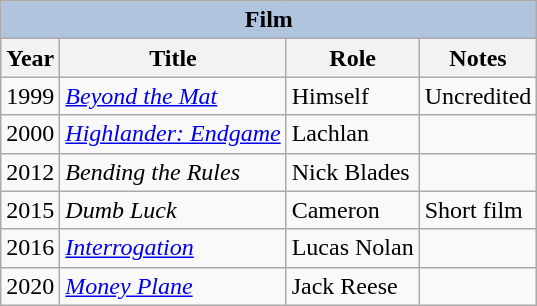<table class="wikitable sortable">
<tr style="text-align:center;">
<th colspan=4 style="background:#B0C4DE;">Film</th>
</tr>
<tr style="text-align:center;">
<th style="background:ccc;">Year</th>
<th style="background:ccc;">Title</th>
<th style="background:ccc;">Role</th>
<th style="background:ccc;">Notes</th>
</tr>
<tr>
<td>1999</td>
<td><em><a href='#'>Beyond the Mat</a></em></td>
<td>Himself</td>
<td>Uncredited</td>
</tr>
<tr>
<td>2000</td>
<td><em><a href='#'>Highlander: Endgame</a></em></td>
<td>Lachlan</td>
<td></td>
</tr>
<tr>
<td>2012</td>
<td><em>Bending the Rules</em></td>
<td>Nick Blades</td>
<td></td>
</tr>
<tr>
<td>2015</td>
<td><em>Dumb Luck</em></td>
<td>Cameron</td>
<td>Short film</td>
</tr>
<tr>
<td>2016</td>
<td><em><a href='#'>Interrogation</a></em></td>
<td>Lucas Nolan</td>
<td></td>
</tr>
<tr>
<td>2020</td>
<td><em><a href='#'>Money Plane</a></em></td>
<td>Jack Reese</td>
<td></td>
</tr>
</table>
